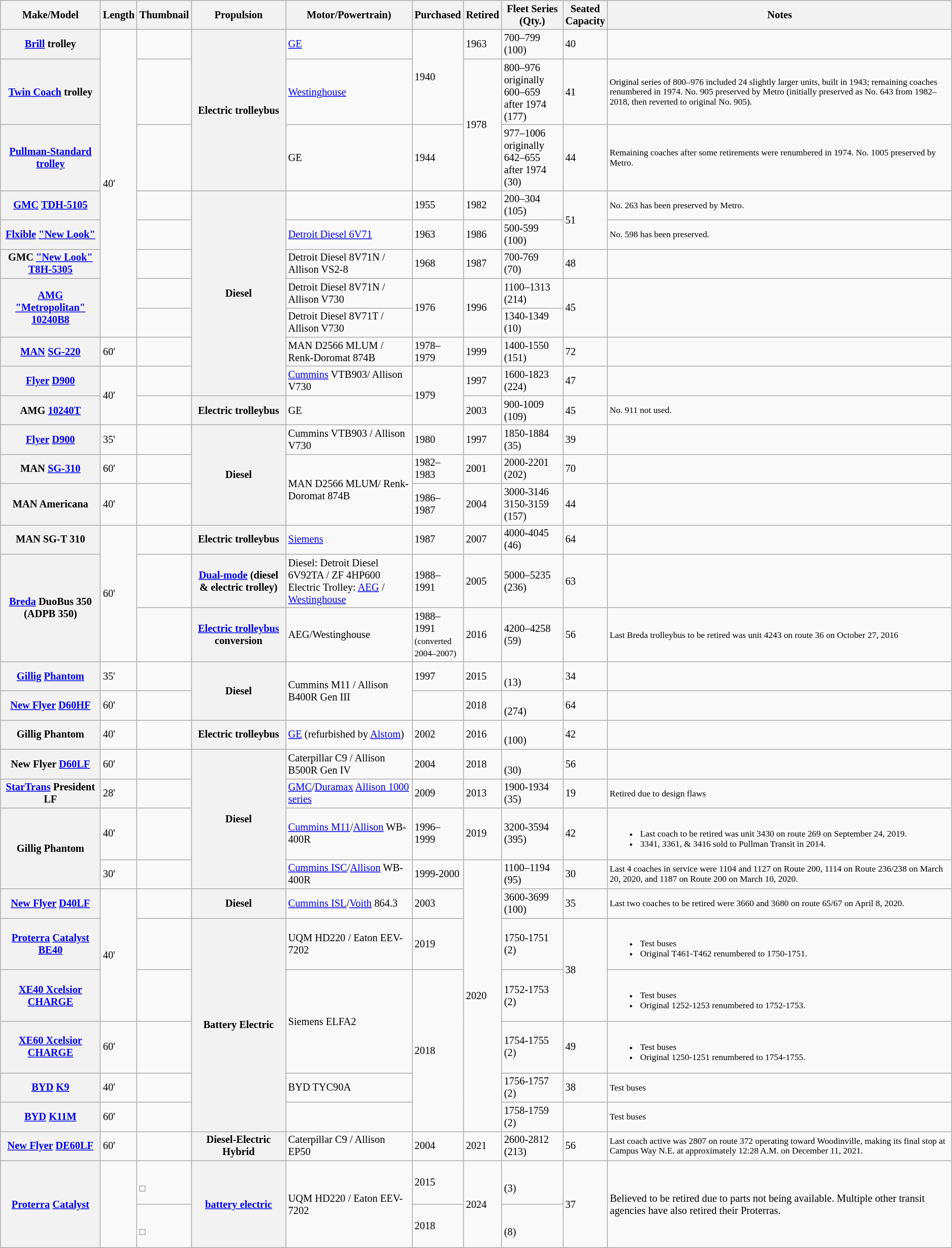<table class="wikitable sortable sticky-header sort-under" style="font-size: 85%;">
<tr>
<th>Make/Model</th>
<th>Length</th>
<th class="unsortable">Thumbnail</th>
<th>Propulsion</th>
<th>Motor/Powertrain)</th>
<th>Purchased</th>
<th>Retired</th>
<th>Fleet Series (Qty.)</th>
<th>Seated<br>Capacity</th>
<th class="unsortable">Notes</th>
</tr>
<tr>
<th><a href='#'>Brill</a> trolley</th>
<td rowspan="8">40'</td>
<td></td>
<th rowspan="3">Electric trolleybus</th>
<td><a href='#'>GE</a></td>
<td rowspan="2">1940</td>
<td>1963</td>
<td>700–799<br>(100)</td>
<td>40</td>
<td style="font-size:85%;"></td>
</tr>
<tr>
<th><a href='#'>Twin Coach</a> trolley</th>
<td></td>
<td><a href='#'>Westinghouse</a></td>
<td rowspan="2">1978</td>
<td>800–976 originally<br>600–659 after 1974<br>(177)</td>
<td>41</td>
<td style="font-size:85%;">Original series of 800–976 included 24 slightly larger units, built in 1943; remaining coaches renumbered in 1974. No. 905 preserved by Metro (initially preserved as No. 643 from 1982–2018, then reverted to original No. 905).</td>
</tr>
<tr>
<th><a href='#'>Pullman-Standard</a> <a href='#'>trolley</a></th>
<td></td>
<td>GE</td>
<td>1944</td>
<td>977–1006 originally<br>642–655 after 1974<br>(30)</td>
<td>44</td>
<td style="font-size:85%;">Remaining coaches after some retirements were renumbered in 1974. No. 1005 preserved by Metro.</td>
</tr>
<tr>
<th><a href='#'>GMC</a> <a href='#'>TDH-5105</a></th>
<td></td>
<th rowspan="7">Diesel</th>
<td></td>
<td>1955</td>
<td>1982</td>
<td>200–304<br>(105)</td>
<td rowspan="2">51</td>
<td style="font-size:85%;">No. 263 has been preserved by Metro.</td>
</tr>
<tr>
<th><a href='#'>Flxible</a> <a href='#'>"New Look"</a></th>
<td></td>
<td><a href='#'>Detroit Diesel 6V71</a></td>
<td>1963</td>
<td>1986</td>
<td>500-599<br>(100)</td>
<td style="font-size:85%;">No. 598 has been preserved.</td>
</tr>
<tr>
<th>GMC <a href='#'>"New Look" T8H-5305</a></th>
<td></td>
<td>Detroit Diesel 8V71N / Allison VS2-8</td>
<td>1968</td>
<td>1987</td>
<td>700-769<br>(70)</td>
<td>48</td>
<td style="font-size:85%;"></td>
</tr>
<tr>
<th rowspan=2><a href='#'>AMG</a> <a href='#'>"Metropolitan" 10240B8</a></th>
<td></td>
<td>Detroit Diesel 8V71N / Allison V730</td>
<td rowspan=2>1976</td>
<td rowspan=2>1996</td>
<td>1100–1313<br>(214)</td>
<td rowspan=2>45</td>
<td rowspan=2 style="font-size:85%;"></td>
</tr>
<tr>
<td></td>
<td>Detroit Diesel 8V71T / Allison V730</td>
<td>1340-1349<br>(10)</td>
</tr>
<tr>
<th><a href='#'>MAN</a> <a href='#'>SG-220</a></th>
<td>60'</td>
<td></td>
<td>MAN D2566 MLUM / Renk-Doromat 874B</td>
<td>1978–1979</td>
<td>1999</td>
<td>1400-1550<br>(151)</td>
<td>72</td>
<td style="font-size:85%;"></td>
</tr>
<tr>
<th><a href='#'>Flyer</a> <a href='#'>D900</a></th>
<td rowspan="2">40'</td>
<td></td>
<td><a href='#'>Cummins</a> VTB903/ Allison V730</td>
<td rowspan="2">1979</td>
<td>1997</td>
<td>1600-1823<br>(224)</td>
<td>47</td>
<td style="font-size:85%;"></td>
</tr>
<tr>
<th>AMG <a href='#'>10240T</a></th>
<td></td>
<th>Electric trolleybus</th>
<td>GE</td>
<td>2003</td>
<td>900-1009<br>(109)</td>
<td>45</td>
<td style="font-size:85%;">No. 911 not used.</td>
</tr>
<tr>
<th><a href='#'>Flyer</a> <a href='#'>D900</a></th>
<td>35'</td>
<td></td>
<th rowspan="3">Diesel</th>
<td>Cummins VTB903 / Allison V730</td>
<td>1980</td>
<td>1997</td>
<td>1850-1884<br>(35)</td>
<td>39</td>
<td style="font-size:85%;"></td>
</tr>
<tr>
<th>MAN <a href='#'>SG-310</a></th>
<td>60'</td>
<td></td>
<td rowspan="2">MAN D2566 MLUM/ Renk-Doromat 874B</td>
<td>1982–1983</td>
<td>2001</td>
<td>2000-2201<br>(202)</td>
<td>70</td>
<td style="font-size:85%;"></td>
</tr>
<tr>
<th>MAN Americana</th>
<td>40'</td>
<td></td>
<td>1986–1987</td>
<td>2004</td>
<td>3000-3146<br>3150-3159<br>(157)</td>
<td>44</td>
<td style="font-size:85%;"></td>
</tr>
<tr>
<th>MAN SG-T 310</th>
<td rowspan="3">60'</td>
<td></td>
<th>Electric trolleybus</th>
<td><a href='#'>Siemens</a></td>
<td>1987</td>
<td>2007</td>
<td>4000-4045<br>(46)</td>
<td>64</td>
<td style="font-size:85%;"></td>
</tr>
<tr>
<th rowspan="2"><a href='#'>Breda</a> DuoBus 350<br>(ADPB 350)</th>
<td></td>
<th><a href='#'>Dual-mode</a> (diesel & electric trolley)</th>
<td>Diesel: Detroit Diesel 6V92TA / ZF 4HP600<br>Electric Trolley: <a href='#'>AEG</a> / <a href='#'>Westinghouse</a></td>
<td>1988–1991</td>
<td>2005</td>
<td>5000–5235<br>(236)</td>
<td>63</td>
<td style="font-size:85%;"></td>
</tr>
<tr>
<td></td>
<th><a href='#'>Electric trolleybus</a> conversion</th>
<td>AEG/Westinghouse</td>
<td>1988–1991<br><small>(converted<br>2004–2007)</small></td>
<td>2016</td>
<td>4200–4258<br>(59)</td>
<td>56</td>
<td style="font-size:85%;">Last Breda trolleybus to be retired was unit 4243 on route 36 on October 27, 2016</td>
</tr>
<tr>
<th><a href='#'>Gillig</a> <a href='#'>Phantom</a></th>
<td>35'</td>
<td></td>
<th rowspan="2">Diesel</th>
<td rowspan="2">Cummins M11 / Allison B400R Gen III</td>
<td>1997</td>
<td>2015</td>
<td><br>(13)</td>
<td>34</td>
<td style="font-size:85%;"></td>
</tr>
<tr>
<th><a href='#'>New Flyer</a> <a href='#'>D60HF</a></th>
<td>60'</td>
<td></td>
<td></td>
<td>2018</td>
<td><br>(274)</td>
<td>64</td>
<td style="font-size:85%;"></td>
</tr>
<tr>
<th>Gillig Phantom</th>
<td>40'</td>
<td></td>
<th>Electric trolleybus</th>
<td><a href='#'>GE</a> (refurbished by <a href='#'>Alstom</a>)</td>
<td>2002</td>
<td>2016</td>
<td><br>(100)</td>
<td>42</td>
<td style="font-size:85%;"></td>
</tr>
<tr>
<th>New Flyer <a href='#'>D60LF</a></th>
<td>60'</td>
<td></td>
<th rowspan="4">Diesel</th>
<td>Caterpillar C9 / Allison B500R Gen IV</td>
<td>2004</td>
<td>2018</td>
<td><br>(30)</td>
<td>56</td>
<td style="font-size:85%;"></td>
</tr>
<tr>
<th><a href='#'>StarTrans</a> President LF</th>
<td>28'</td>
<td></td>
<td><a href='#'>GMC</a>/<a href='#'>Duramax</a> <a href='#'>Allison 1000 series</a></td>
<td>2009</td>
<td>2013</td>
<td>1900-1934<br>(35)</td>
<td>19</td>
<td style="font-size:85%;">Retired due to design flaws</td>
</tr>
<tr>
<th rowspan="2">Gillig Phantom</th>
<td>40'</td>
<td></td>
<td><a href='#'>Cummins M11</a>/<a href='#'>Allison</a> WB-400R</td>
<td>1996–1999</td>
<td>2019</td>
<td>3200-3594<br>(395)</td>
<td>42</td>
<td style="font-size:85%;"><br><ul><li>Last coach to be retired was unit 3430 on route 269 on September 24, 2019.</li><li>3341, 3361, & 3416 sold to Pullman Transit in 2014.</li></ul></td>
</tr>
<tr>
<td>30'</td>
<td></td>
<td><a href='#'>Cummins ISC</a>/<a href='#'>Allison</a> WB-400R</td>
<td>1999-2000</td>
<td rowspan="7">2020</td>
<td>1100–1194<br>(95)</td>
<td>30</td>
<td style="font-size:85%;">Last 4 coaches in service were 1104 and 1127 on Route 200, 1114 on Route 236/238 on March 20, 2020, and 1187 on Route 200 on March 10, 2020.</td>
</tr>
<tr>
<th><a href='#'>New Flyer</a> <a href='#'>D40LF</a></th>
<td rowspan="3">40'</td>
<td></td>
<th>Diesel</th>
<td><a href='#'>Cummins ISL</a>/<a href='#'>Voith</a> 864.3</td>
<td>2003</td>
<td>3600-3699<br>(100)</td>
<td>35</td>
<td style="font-size:85%;">Last two coaches to be retired were 3660 and 3680 on route 65/67 on April 8, 2020.</td>
</tr>
<tr>
<th><a href='#'>Proterra</a> <a href='#'>Catalyst BE40</a></th>
<td></td>
<th rowspan="5">Battery Electric</th>
<td>UQM HD220 / Eaton EEV-7202</td>
<td>2019</td>
<td>1750-1751<br>(2)</td>
<td rowspan="2">38</td>
<td style="font-size:85%;"><br><ul><li>Test buses</li><li>Original T461-T462 renumbered to 1750-1751.</li></ul></td>
</tr>
<tr>
<th><a href='#'>XE40 Xcelsior CHARGE</a></th>
<td></td>
<td rowspan="2">Siemens ELFA2</td>
<td rowspan="4">2018</td>
<td>1752-1753<br>(2)</td>
<td style="font-size:85%;"><br><ul><li>Test buses</li><li>Original 1252-1253 renumbered to 1752-1753.</li></ul></td>
</tr>
<tr>
<th><a href='#'>XE60 Xcelsior CHARGE</a></th>
<td>60'</td>
<td></td>
<td>1754-1755<br>(2)</td>
<td>49</td>
<td style="font-size:85%;"><br><ul><li>Test buses</li><li>Original 1250-1251 renumbered to 1754-1755.</li></ul></td>
</tr>
<tr>
<th><a href='#'>BYD</a> <a href='#'>K9</a></th>
<td>40'</td>
<td></td>
<td>BYD TYC90A</td>
<td>1756-1757<br>(2)</td>
<td>38</td>
<td style="font-size:85%;">Test buses</td>
</tr>
<tr>
<th><a href='#'>BYD</a> <a href='#'>K11M</a></th>
<td>60'</td>
<td></td>
<td></td>
<td>1758-1759<br>(2)</td>
<td></td>
<td style="font-size:85%;">Test buses</td>
</tr>
<tr>
<th><a href='#'>New Flyer</a> <a href='#'>DE60LF</a></th>
<td>60'</td>
<td></td>
<th>Diesel-Electric Hybrid</th>
<td>Caterpillar C9 / Allison EP50</td>
<td>2004</td>
<td>2021</td>
<td>2600-2812<br>(213)</td>
<td>56</td>
<td style="font-size:85%;">Last coach active was 2807 on route 372 operating toward Woodinville, making its final stop at Campus Way N.E. at approximately 12:28 A.M. on December 11, 2021.</td>
</tr>
<tr>
<th rowspan="2"><a href='#'>Proterra</a> <a href='#'>Catalyst</a></th>
<td rowspan="2"></td>
<td><br><table class="wikitable sortable sticky-header sort-under">
<tr>
<td></td>
</tr>
</table>
</td>
<th rowspan="2"><a href='#'>battery electric</a></th>
<td rowspan="2">UQM HD220 / Eaton EEV-7202</td>
<td>2015</td>
<td rowspan="2">2024</td>
<td><br>(3)</td>
<td rowspan="2">37</td>
<td rowspan="2">Believed to be retired due to parts not being available. Multiple other transit agencies have also retired their Proterras.</td>
</tr>
<tr>
<td><br><table class="wikitable sortable sticky-header sort-under">
<tr>
<td></td>
</tr>
</table>
</td>
<td>2018</td>
<td><br>(8)</td>
</tr>
</table>
